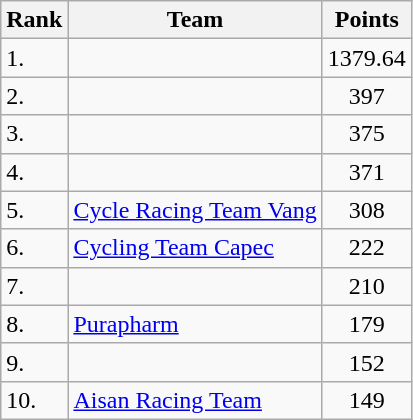<table class="wikitable sortable">
<tr>
<th>Rank</th>
<th>Team</th>
<th>Points</th>
</tr>
<tr>
<td>1.</td>
<td></td>
<td align=center>1379.64</td>
</tr>
<tr>
<td>2.</td>
<td></td>
<td align=center>397</td>
</tr>
<tr>
<td>3.</td>
<td></td>
<td align=center>375</td>
</tr>
<tr>
<td>4.</td>
<td></td>
<td align=center>371</td>
</tr>
<tr>
<td>5.</td>
<td><a href='#'>Cycle Racing Team Vang</a></td>
<td align=center>308</td>
</tr>
<tr>
<td>6.</td>
<td><a href='#'>Cycling Team Capec</a></td>
<td align=center>222</td>
</tr>
<tr>
<td>7.</td>
<td></td>
<td align=center>210</td>
</tr>
<tr>
<td>8.</td>
<td><a href='#'>Purapharm</a></td>
<td align=center>179</td>
</tr>
<tr>
<td>9.</td>
<td></td>
<td align=center>152</td>
</tr>
<tr>
<td>10.</td>
<td><a href='#'>Aisan Racing Team</a></td>
<td align=center>149</td>
</tr>
</table>
